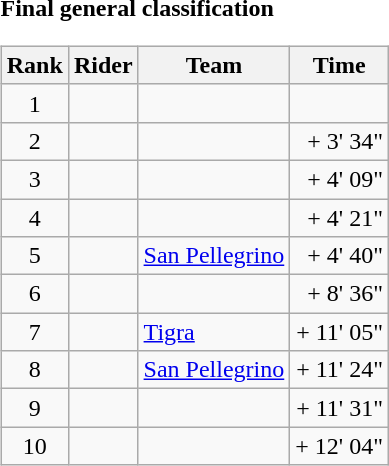<table>
<tr>
<td><strong>Final general classification</strong><br><table class="wikitable">
<tr>
<th scope="col">Rank</th>
<th scope="col">Rider</th>
<th scope="col">Team</th>
<th scope="col">Time</th>
</tr>
<tr>
<td style="text-align:center;">1</td>
<td></td>
<td></td>
<td style="text-align:right;"></td>
</tr>
<tr>
<td style="text-align:center;">2</td>
<td></td>
<td></td>
<td style="text-align:right;">+ 3' 34"</td>
</tr>
<tr>
<td style="text-align:center;">3</td>
<td></td>
<td></td>
<td style="text-align:right;">+ 4' 09"</td>
</tr>
<tr>
<td style="text-align:center;">4</td>
<td></td>
<td></td>
<td style="text-align:right;">+ 4' 21"</td>
</tr>
<tr>
<td style="text-align:center;">5</td>
<td></td>
<td><a href='#'>San Pellegrino</a></td>
<td style="text-align:right;">+ 4' 40"</td>
</tr>
<tr>
<td style="text-align:center;">6</td>
<td></td>
<td></td>
<td style="text-align:right;">+ 8' 36"</td>
</tr>
<tr>
<td style="text-align:center;">7</td>
<td></td>
<td><a href='#'>Tigra</a></td>
<td style="text-align:right;">+ 11' 05"</td>
</tr>
<tr>
<td style="text-align:center;">8</td>
<td></td>
<td><a href='#'>San Pellegrino</a></td>
<td style="text-align:right;">+ 11' 24"</td>
</tr>
<tr>
<td style="text-align:center;">9</td>
<td></td>
<td></td>
<td style="text-align:right;">+ 11' 31"</td>
</tr>
<tr>
<td style="text-align:center;">10</td>
<td></td>
<td></td>
<td style="text-align:right;">+ 12' 04"</td>
</tr>
</table>
</td>
</tr>
</table>
